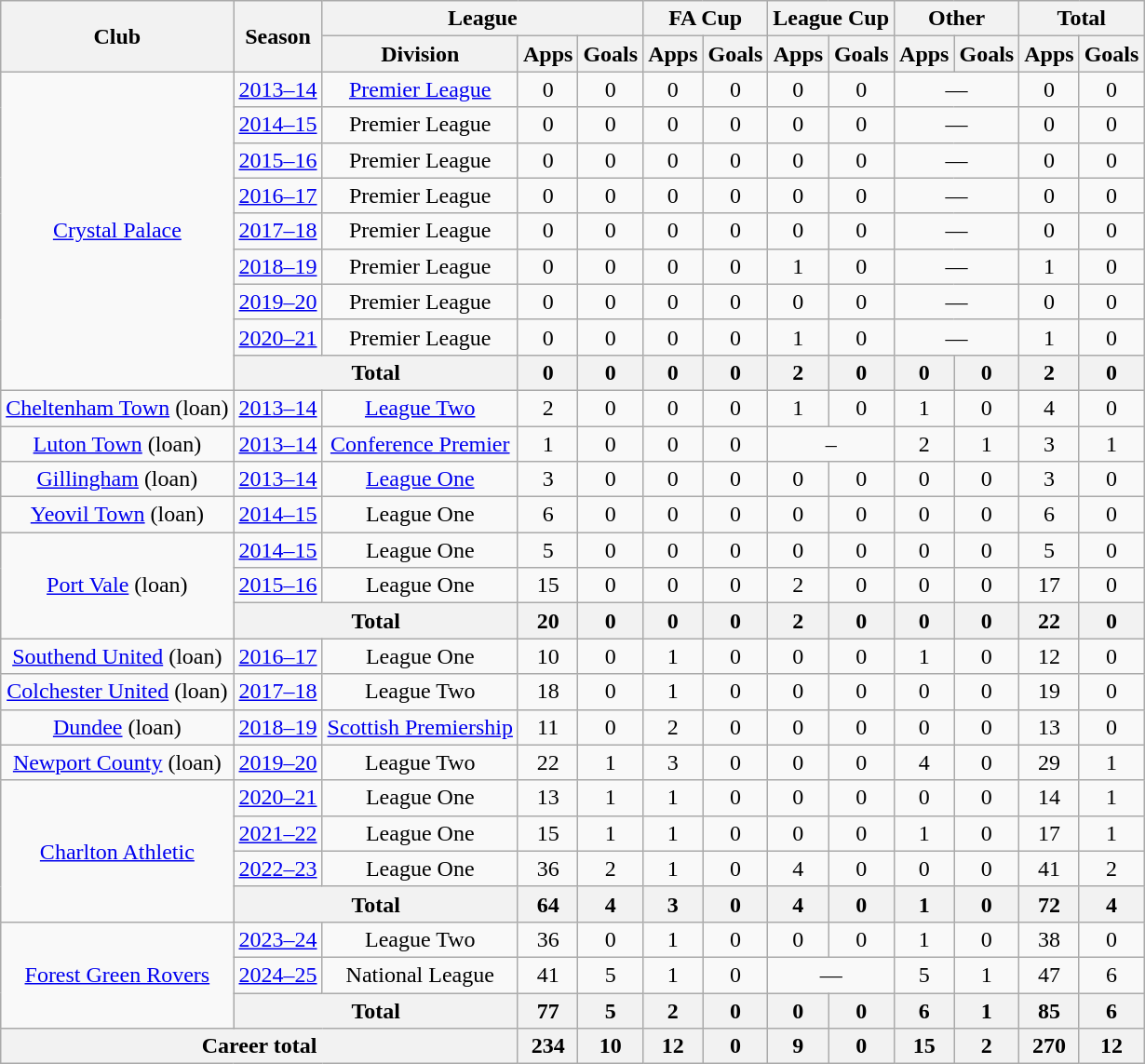<table class="wikitable" style="text-align:center">
<tr>
<th rowspan="2">Club</th>
<th rowspan="2">Season</th>
<th colspan="3">League</th>
<th colspan="2">FA Cup</th>
<th colspan="2">League Cup</th>
<th colspan="2">Other</th>
<th colspan="2">Total</th>
</tr>
<tr>
<th>Division</th>
<th>Apps</th>
<th>Goals</th>
<th>Apps</th>
<th>Goals</th>
<th>Apps</th>
<th>Goals</th>
<th>Apps</th>
<th>Goals</th>
<th>Apps</th>
<th>Goals</th>
</tr>
<tr>
<td rowspan="9"><a href='#'>Crystal Palace</a></td>
<td><a href='#'>2013–14</a></td>
<td><a href='#'>Premier League</a></td>
<td>0</td>
<td>0</td>
<td>0</td>
<td>0</td>
<td>0</td>
<td>0</td>
<td colspan=2>—</td>
<td>0</td>
<td>0</td>
</tr>
<tr>
<td><a href='#'>2014–15</a></td>
<td>Premier League</td>
<td>0</td>
<td>0</td>
<td>0</td>
<td>0</td>
<td>0</td>
<td>0</td>
<td colspan=2>—</td>
<td>0</td>
<td>0</td>
</tr>
<tr>
<td><a href='#'>2015–16</a></td>
<td>Premier League</td>
<td>0</td>
<td>0</td>
<td>0</td>
<td>0</td>
<td>0</td>
<td>0</td>
<td colspan=2>—</td>
<td>0</td>
<td>0</td>
</tr>
<tr>
<td><a href='#'>2016–17</a></td>
<td>Premier League</td>
<td>0</td>
<td>0</td>
<td>0</td>
<td>0</td>
<td>0</td>
<td>0</td>
<td colspan=2>—</td>
<td>0</td>
<td>0</td>
</tr>
<tr>
<td><a href='#'>2017–18</a></td>
<td>Premier League</td>
<td>0</td>
<td>0</td>
<td>0</td>
<td>0</td>
<td>0</td>
<td>0</td>
<td colspan=2>—</td>
<td>0</td>
<td>0</td>
</tr>
<tr>
<td><a href='#'>2018–19</a></td>
<td>Premier League</td>
<td>0</td>
<td>0</td>
<td>0</td>
<td>0</td>
<td>1</td>
<td>0</td>
<td colspan=2>—</td>
<td>1</td>
<td>0</td>
</tr>
<tr>
<td><a href='#'>2019–20</a></td>
<td>Premier League</td>
<td>0</td>
<td>0</td>
<td>0</td>
<td>0</td>
<td>0</td>
<td>0</td>
<td colspan=2>—</td>
<td>0</td>
<td>0</td>
</tr>
<tr>
<td><a href='#'>2020–21</a></td>
<td>Premier League</td>
<td>0</td>
<td>0</td>
<td>0</td>
<td>0</td>
<td>1</td>
<td>0</td>
<td colspan=2>—</td>
<td>1</td>
<td>0</td>
</tr>
<tr>
<th colspan="2">Total</th>
<th>0</th>
<th>0</th>
<th>0</th>
<th>0</th>
<th>2</th>
<th>0</th>
<th>0</th>
<th>0</th>
<th>2</th>
<th>0</th>
</tr>
<tr>
<td><a href='#'>Cheltenham Town</a> (loan)</td>
<td><a href='#'>2013–14</a></td>
<td><a href='#'>League Two</a></td>
<td>2</td>
<td>0</td>
<td>0</td>
<td>0</td>
<td>1</td>
<td>0</td>
<td>1</td>
<td>0</td>
<td>4</td>
<td>0</td>
</tr>
<tr>
<td><a href='#'>Luton Town</a> (loan)</td>
<td><a href='#'>2013–14</a></td>
<td><a href='#'>Conference Premier</a></td>
<td>1</td>
<td>0</td>
<td>0</td>
<td>0</td>
<td colspan="2">–</td>
<td>2</td>
<td>1</td>
<td>3</td>
<td>1</td>
</tr>
<tr>
<td><a href='#'>Gillingham</a> (loan)</td>
<td><a href='#'>2013–14</a></td>
<td><a href='#'>League One</a></td>
<td>3</td>
<td>0</td>
<td>0</td>
<td>0</td>
<td>0</td>
<td>0</td>
<td>0</td>
<td>0</td>
<td>3</td>
<td>0</td>
</tr>
<tr>
<td><a href='#'>Yeovil Town</a> (loan)</td>
<td><a href='#'>2014–15</a></td>
<td>League One</td>
<td>6</td>
<td>0</td>
<td>0</td>
<td>0</td>
<td>0</td>
<td>0</td>
<td>0</td>
<td>0</td>
<td>6</td>
<td>0</td>
</tr>
<tr>
<td rowspan="3"><a href='#'>Port Vale</a> (loan)</td>
<td><a href='#'>2014–15</a></td>
<td>League One</td>
<td>5</td>
<td>0</td>
<td>0</td>
<td>0</td>
<td>0</td>
<td>0</td>
<td>0</td>
<td>0</td>
<td>5</td>
<td>0</td>
</tr>
<tr>
<td><a href='#'>2015–16</a></td>
<td>League One</td>
<td>15</td>
<td>0</td>
<td>0</td>
<td>0</td>
<td>2</td>
<td>0</td>
<td>0</td>
<td>0</td>
<td>17</td>
<td>0</td>
</tr>
<tr>
<th colspan="2">Total</th>
<th>20</th>
<th>0</th>
<th>0</th>
<th>0</th>
<th>2</th>
<th>0</th>
<th>0</th>
<th>0</th>
<th>22</th>
<th>0</th>
</tr>
<tr>
<td><a href='#'>Southend United</a> (loan)</td>
<td><a href='#'>2016–17</a></td>
<td>League One</td>
<td>10</td>
<td>0</td>
<td>1</td>
<td>0</td>
<td>0</td>
<td>0</td>
<td>1</td>
<td>0</td>
<td>12</td>
<td>0</td>
</tr>
<tr>
<td><a href='#'>Colchester United</a> (loan)</td>
<td><a href='#'>2017–18</a></td>
<td>League Two</td>
<td>18</td>
<td>0</td>
<td>1</td>
<td>0</td>
<td>0</td>
<td>0</td>
<td>0</td>
<td>0</td>
<td>19</td>
<td>0</td>
</tr>
<tr>
<td><a href='#'>Dundee</a> (loan)</td>
<td><a href='#'>2018–19</a></td>
<td><a href='#'>Scottish Premiership</a></td>
<td>11</td>
<td>0</td>
<td>2</td>
<td>0</td>
<td>0</td>
<td>0</td>
<td>0</td>
<td>0</td>
<td>13</td>
<td>0</td>
</tr>
<tr>
<td><a href='#'>Newport County</a> (loan)</td>
<td><a href='#'>2019–20</a></td>
<td>League Two</td>
<td>22</td>
<td>1</td>
<td>3</td>
<td>0</td>
<td>0</td>
<td>0</td>
<td>4</td>
<td>0</td>
<td>29</td>
<td>1</td>
</tr>
<tr>
<td rowspan="4"><a href='#'>Charlton Athletic</a></td>
<td><a href='#'>2020–21</a></td>
<td>League One</td>
<td>13</td>
<td>1</td>
<td>1</td>
<td>0</td>
<td>0</td>
<td>0</td>
<td>0</td>
<td>0</td>
<td>14</td>
<td>1</td>
</tr>
<tr>
<td><a href='#'>2021–22</a></td>
<td>League One</td>
<td>15</td>
<td>1</td>
<td>1</td>
<td>0</td>
<td>0</td>
<td>0</td>
<td>1</td>
<td>0</td>
<td>17</td>
<td>1</td>
</tr>
<tr>
<td><a href='#'>2022–23</a></td>
<td>League One</td>
<td>36</td>
<td>2</td>
<td>1</td>
<td>0</td>
<td>4</td>
<td>0</td>
<td>0</td>
<td>0</td>
<td>41</td>
<td>2</td>
</tr>
<tr>
<th colspan="2">Total</th>
<th>64</th>
<th>4</th>
<th>3</th>
<th>0</th>
<th>4</th>
<th>0</th>
<th>1</th>
<th>0</th>
<th>72</th>
<th>4</th>
</tr>
<tr>
<td rowspan=3><a href='#'>Forest Green Rovers</a></td>
<td><a href='#'>2023–24</a></td>
<td>League Two</td>
<td>36</td>
<td>0</td>
<td>1</td>
<td>0</td>
<td>0</td>
<td>0</td>
<td>1</td>
<td>0</td>
<td>38</td>
<td>0</td>
</tr>
<tr>
<td><a href='#'>2024–25</a></td>
<td>National League</td>
<td>41</td>
<td>5</td>
<td>1</td>
<td>0</td>
<td colspan=2>—</td>
<td>5</td>
<td>1</td>
<td>47</td>
<td>6</td>
</tr>
<tr>
<th colspan="2">Total</th>
<th>77</th>
<th>5</th>
<th>2</th>
<th>0</th>
<th>0</th>
<th>0</th>
<th>6</th>
<th>1</th>
<th>85</th>
<th>6</th>
</tr>
<tr>
<th colspan="3">Career total</th>
<th>234</th>
<th>10</th>
<th>12</th>
<th>0</th>
<th>9</th>
<th>0</th>
<th>15</th>
<th>2</th>
<th>270</th>
<th>12</th>
</tr>
</table>
